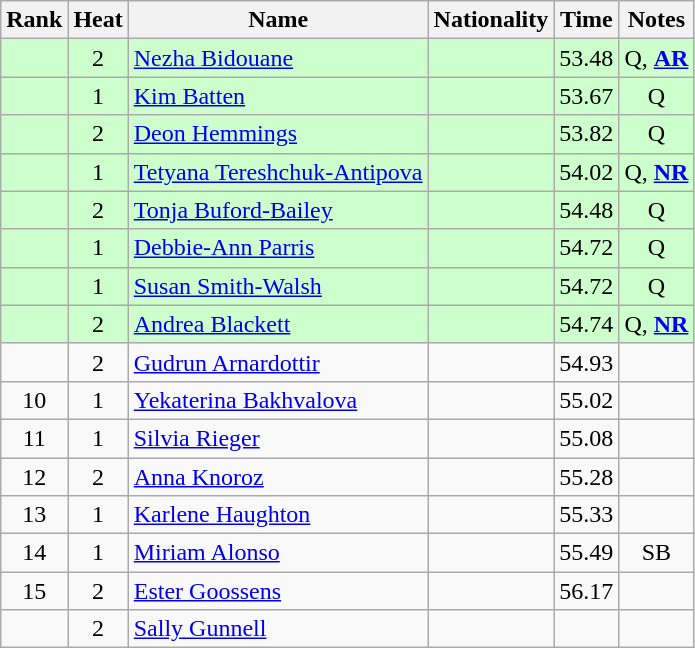<table class="wikitable sortable" style="text-align:center">
<tr>
<th>Rank</th>
<th>Heat</th>
<th>Name</th>
<th>Nationality</th>
<th>Time</th>
<th>Notes</th>
</tr>
<tr bgcolor=ccffcc>
<td></td>
<td>2</td>
<td align=left><a href='#'>Nezha Bidouane</a></td>
<td align=left></td>
<td>53.48</td>
<td>Q, <strong><a href='#'>AR</a></strong></td>
</tr>
<tr bgcolor=ccffcc>
<td></td>
<td>1</td>
<td align=left><a href='#'>Kim Batten</a></td>
<td align=left></td>
<td>53.67</td>
<td>Q</td>
</tr>
<tr bgcolor=ccffcc>
<td></td>
<td>2</td>
<td align=left><a href='#'>Deon Hemmings</a></td>
<td align=left></td>
<td>53.82</td>
<td>Q</td>
</tr>
<tr bgcolor=ccffcc>
<td></td>
<td>1</td>
<td align=left><a href='#'>Tetyana Tereshchuk-Antipova</a></td>
<td align=left></td>
<td>54.02</td>
<td>Q, <strong><a href='#'>NR</a></strong></td>
</tr>
<tr bgcolor=ccffcc>
<td></td>
<td>2</td>
<td align=left><a href='#'>Tonja Buford-Bailey</a></td>
<td align=left></td>
<td>54.48</td>
<td>Q</td>
</tr>
<tr bgcolor=ccffcc>
<td></td>
<td>1</td>
<td align=left><a href='#'>Debbie-Ann Parris</a></td>
<td align=left></td>
<td>54.72</td>
<td>Q</td>
</tr>
<tr bgcolor=ccffcc>
<td></td>
<td>1</td>
<td align=left><a href='#'>Susan Smith-Walsh</a></td>
<td align=left></td>
<td>54.72</td>
<td>Q</td>
</tr>
<tr bgcolor=ccffcc>
<td></td>
<td>2</td>
<td align=left><a href='#'>Andrea Blackett</a></td>
<td align=left></td>
<td>54.74</td>
<td>Q, <strong><a href='#'>NR</a></strong></td>
</tr>
<tr>
<td></td>
<td>2</td>
<td align=left><a href='#'>Gudrun Arnardottir</a></td>
<td align=left></td>
<td>54.93</td>
<td></td>
</tr>
<tr>
<td>10</td>
<td>1</td>
<td align=left><a href='#'>Yekaterina Bakhvalova</a></td>
<td align=left></td>
<td>55.02</td>
<td></td>
</tr>
<tr>
<td>11</td>
<td>1</td>
<td align=left><a href='#'>Silvia Rieger</a></td>
<td align=left></td>
<td>55.08</td>
<td></td>
</tr>
<tr>
<td>12</td>
<td>2</td>
<td align=left><a href='#'>Anna Knoroz</a></td>
<td align=left></td>
<td>55.28</td>
<td></td>
</tr>
<tr>
<td>13</td>
<td>1</td>
<td align=left><a href='#'>Karlene Haughton</a></td>
<td align=left></td>
<td>55.33</td>
<td></td>
</tr>
<tr>
<td>14</td>
<td>1</td>
<td align=left><a href='#'>Miriam Alonso</a></td>
<td align=left></td>
<td>55.49</td>
<td>SB</td>
</tr>
<tr>
<td>15</td>
<td>2</td>
<td align=left><a href='#'>Ester Goossens</a></td>
<td align=left></td>
<td>56.17</td>
<td></td>
</tr>
<tr>
<td></td>
<td>2</td>
<td align=left><a href='#'>Sally Gunnell</a></td>
<td align=left></td>
<td></td>
<td></td>
</tr>
</table>
